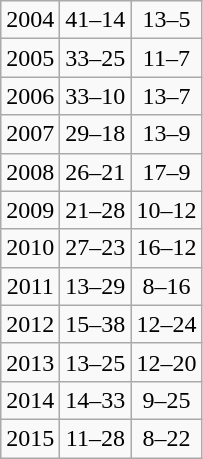<table class="wikitable" style="text-align:center;">
<tr>
<td>2004</td>
<td>41–14</td>
<td>13–5</td>
</tr>
<tr>
<td>2005</td>
<td>33–25</td>
<td>11–7</td>
</tr>
<tr>
<td>2006</td>
<td>33–10</td>
<td>13–7</td>
</tr>
<tr>
<td>2007</td>
<td>29–18</td>
<td>13–9</td>
</tr>
<tr>
<td>2008</td>
<td>26–21</td>
<td>17–9</td>
</tr>
<tr>
<td>2009</td>
<td>21–28</td>
<td>10–12</td>
</tr>
<tr>
<td>2010</td>
<td>27–23</td>
<td>16–12</td>
</tr>
<tr>
<td>2011</td>
<td>13–29</td>
<td>8–16</td>
</tr>
<tr>
<td>2012</td>
<td>15–38</td>
<td>12–24</td>
</tr>
<tr>
<td>2013</td>
<td>13–25</td>
<td>12–20</td>
</tr>
<tr>
<td>2014</td>
<td>14–33</td>
<td>9–25</td>
</tr>
<tr>
<td>2015</td>
<td>11–28</td>
<td>8–22</td>
</tr>
</table>
